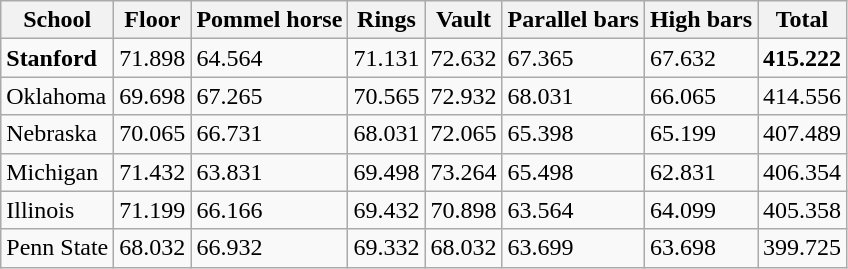<table class="wikitable">
<tr>
<th>School</th>
<th>Floor</th>
<th>Pommel horse</th>
<th>Rings</th>
<th>Vault</th>
<th>Parallel bars</th>
<th>High bars</th>
<th>Total</th>
</tr>
<tr>
<td><strong>Stanford</strong></td>
<td>71.898</td>
<td>64.564</td>
<td>71.131</td>
<td>72.632</td>
<td>67.365</td>
<td>67.632</td>
<td><strong>415.222</strong></td>
</tr>
<tr>
<td>Oklahoma</td>
<td>69.698</td>
<td>67.265</td>
<td>70.565</td>
<td>72.932</td>
<td>68.031</td>
<td>66.065</td>
<td>414.556</td>
</tr>
<tr>
<td>Nebraska</td>
<td>70.065</td>
<td>66.731</td>
<td>68.031</td>
<td>72.065</td>
<td>65.398</td>
<td>65.199</td>
<td>407.489</td>
</tr>
<tr>
<td>Michigan</td>
<td>71.432</td>
<td>63.831</td>
<td>69.498</td>
<td>73.264</td>
<td>65.498</td>
<td>62.831</td>
<td>406.354</td>
</tr>
<tr>
<td>Illinois</td>
<td>71.199</td>
<td>66.166</td>
<td>69.432</td>
<td>70.898</td>
<td>63.564</td>
<td>64.099</td>
<td>405.358</td>
</tr>
<tr>
<td>Penn State</td>
<td>68.032</td>
<td>66.932</td>
<td>69.332</td>
<td>68.032</td>
<td>63.699</td>
<td>63.698</td>
<td>399.725</td>
</tr>
</table>
